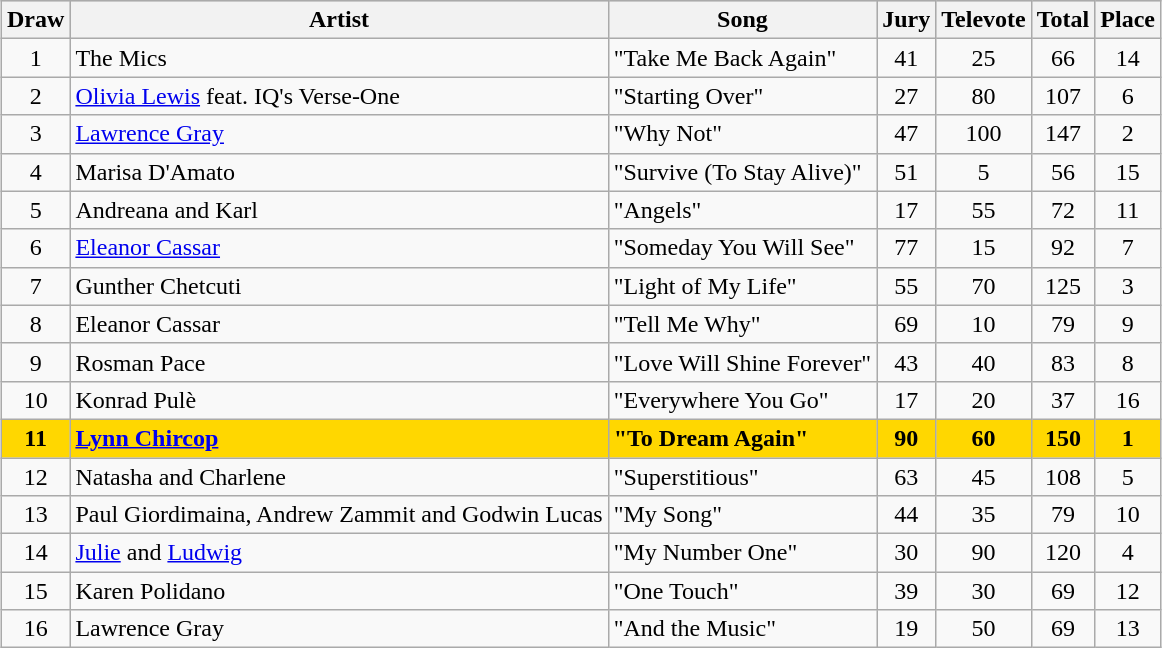<table class="sortable wikitable" style="margin: 1em auto 1em auto; text-align:center">
<tr bgcolor="#CCCCCC">
<th scope="col">Draw</th>
<th scope="col">Artist</th>
<th scope="col">Song</th>
<th scope="col">Jury</th>
<th scope="col">Televote</th>
<th scope="col">Total</th>
<th scope="col">Place</th>
</tr>
<tr>
<td>1</td>
<td align="left">The Mics</td>
<td align="left">"Take Me Back Again"</td>
<td>41</td>
<td>25</td>
<td>66</td>
<td>14</td>
</tr>
<tr>
<td>2</td>
<td align="left"><a href='#'>Olivia Lewis</a> feat. IQ's Verse-One</td>
<td align="left">"Starting Over"</td>
<td>27</td>
<td>80</td>
<td>107</td>
<td>6</td>
</tr>
<tr>
<td>3</td>
<td align="left"><a href='#'>Lawrence Gray</a></td>
<td align="left">"Why Not"</td>
<td>47</td>
<td>100</td>
<td>147</td>
<td>2</td>
</tr>
<tr>
<td>4</td>
<td align="left">Marisa D'Amato</td>
<td align="left">"Survive (To Stay Alive)"</td>
<td>51</td>
<td>5</td>
<td>56</td>
<td>15</td>
</tr>
<tr>
<td>5</td>
<td align="left">Andreana and Karl</td>
<td align="left">"Angels"</td>
<td>17</td>
<td>55</td>
<td>72</td>
<td>11</td>
</tr>
<tr>
<td>6</td>
<td align="left"><a href='#'>Eleanor Cassar</a></td>
<td align="left">"Someday You Will See"</td>
<td>77</td>
<td>15</td>
<td>92</td>
<td>7</td>
</tr>
<tr>
<td>7</td>
<td align="left">Gunther Chetcuti</td>
<td align="left">"Light of My Life"</td>
<td>55</td>
<td>70</td>
<td>125</td>
<td>3</td>
</tr>
<tr>
<td>8</td>
<td align="left">Eleanor Cassar</td>
<td align="left">"Tell Me Why"</td>
<td>69</td>
<td>10</td>
<td>79</td>
<td>9</td>
</tr>
<tr>
<td>9</td>
<td align="left">Rosman Pace</td>
<td align="left">"Love Will Shine Forever"</td>
<td>43</td>
<td>40</td>
<td>83</td>
<td>8</td>
</tr>
<tr>
<td>10</td>
<td align="left">Konrad Pulѐ</td>
<td align="left">"Everywhere You Go"</td>
<td>17</td>
<td>20</td>
<td>37</td>
<td>16</td>
</tr>
<tr style="font-weight:bold;background:gold;">
<td>11</td>
<td align="left"><a href='#'>Lynn Chircop</a></td>
<td align="left">"To Dream Again"</td>
<td>90</td>
<td>60</td>
<td>150</td>
<td>1</td>
</tr>
<tr>
<td>12</td>
<td align="left">Natasha and Charlene</td>
<td align="left">"Superstitious"</td>
<td>63</td>
<td>45</td>
<td>108</td>
<td>5</td>
</tr>
<tr>
<td>13</td>
<td align="left">Paul Giordimaina, Andrew Zammit and Godwin Lucas</td>
<td align="left">"My Song"</td>
<td>44</td>
<td>35</td>
<td>79</td>
<td>10</td>
</tr>
<tr>
<td>14</td>
<td align="left"><a href='#'>Julie</a> and <a href='#'>Ludwig</a></td>
<td align="left">"My Number One"</td>
<td>30</td>
<td>90</td>
<td>120</td>
<td>4</td>
</tr>
<tr>
<td>15</td>
<td align="left">Karen Polidano</td>
<td align="left">"One Touch"</td>
<td>39</td>
<td>30</td>
<td>69</td>
<td>12</td>
</tr>
<tr>
<td>16</td>
<td align="left">Lawrence Gray</td>
<td align="left">"And the Music"</td>
<td>19</td>
<td>50</td>
<td>69</td>
<td>13</td>
</tr>
</table>
